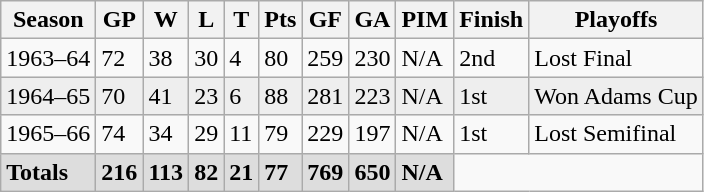<table class="wikitable">
<tr>
<th>Season</th>
<th>GP</th>
<th>W</th>
<th>L</th>
<th>T</th>
<th>Pts</th>
<th>GF</th>
<th>GA</th>
<th>PIM</th>
<th>Finish</th>
<th>Playoffs</th>
</tr>
<tr>
<td>1963–64</td>
<td>72</td>
<td>38</td>
<td>30</td>
<td>4</td>
<td>80</td>
<td>259</td>
<td>230</td>
<td>N/A</td>
<td>2nd</td>
<td>Lost Final</td>
</tr>
<tr bgcolor="#eeeeee">
<td>1964–65</td>
<td>70</td>
<td>41</td>
<td>23</td>
<td>6</td>
<td>88</td>
<td>281</td>
<td>223</td>
<td>N/A</td>
<td>1st</td>
<td>Won Adams Cup</td>
</tr>
<tr>
<td>1965–66</td>
<td>74</td>
<td>34</td>
<td>29</td>
<td>11</td>
<td>79</td>
<td>229</td>
<td>197</td>
<td>N/A</td>
<td>1st</td>
<td>Lost Semifinal</td>
</tr>
<tr bgcolor="#dddddd">
<td><strong>Totals</strong></td>
<td><strong>216</strong></td>
<td><strong>113</strong></td>
<td><strong>82</strong></td>
<td><strong>21</strong></td>
<td><strong>77</strong></td>
<td><strong>769</strong></td>
<td><strong>650</strong></td>
<td><strong>N/A</strong></td>
</tr>
</table>
